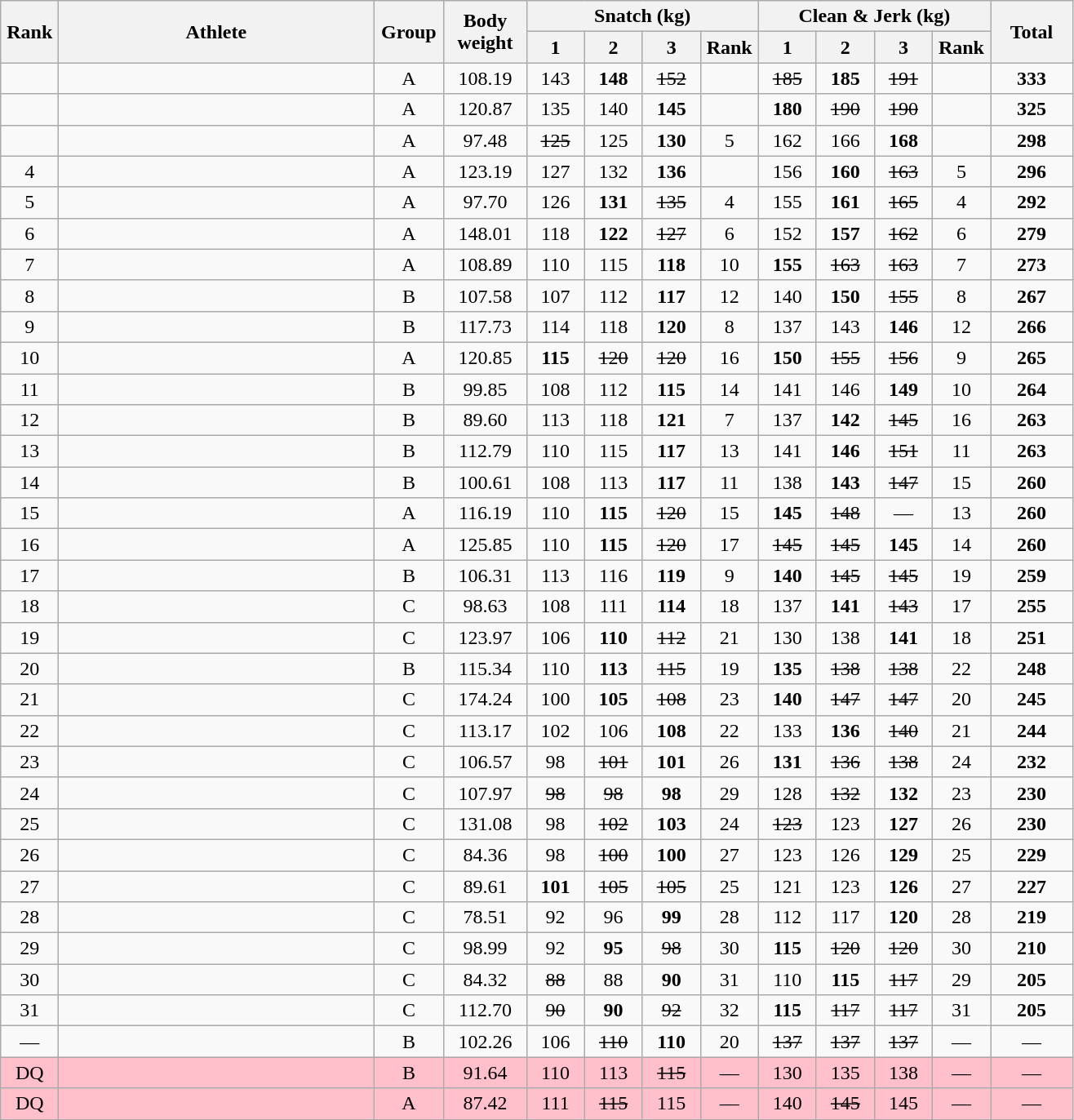<table class = "wikitable" style="text-align:center;">
<tr>
<th rowspan=2 width=40>Rank</th>
<th rowspan=2 width=250>Athlete</th>
<th rowspan=2 width=50>Group</th>
<th rowspan=2 width=60>Body weight</th>
<th colspan=4>Snatch (kg)</th>
<th colspan=4>Clean & Jerk (kg)</th>
<th rowspan=2 width=60>Total</th>
</tr>
<tr>
<th width=40>1</th>
<th width=40>2</th>
<th width=40>3</th>
<th width=40>Rank</th>
<th width=40>1</th>
<th width=40>2</th>
<th width=40>3</th>
<th width=40>Rank</th>
</tr>
<tr>
<td></td>
<td align=left></td>
<td>A</td>
<td>108.19</td>
<td>143</td>
<td><strong>148</strong></td>
<td><s>152</s></td>
<td></td>
<td><s>185</s></td>
<td><strong>185</strong></td>
<td><s>191</s></td>
<td></td>
<td><strong>333</strong></td>
</tr>
<tr>
<td></td>
<td align=left></td>
<td>A</td>
<td>120.87</td>
<td>135</td>
<td>140</td>
<td><strong>145</strong></td>
<td></td>
<td><strong>180</strong></td>
<td><s>190</s></td>
<td><s>190</s></td>
<td></td>
<td><strong>325</strong></td>
</tr>
<tr>
<td></td>
<td align=left></td>
<td>A</td>
<td>97.48</td>
<td><s>125</s></td>
<td>125</td>
<td><strong>130</strong></td>
<td>5</td>
<td>162</td>
<td>166</td>
<td><strong>168</strong></td>
<td></td>
<td><strong>298</strong></td>
</tr>
<tr>
<td>4</td>
<td align=left></td>
<td>A</td>
<td>123.19</td>
<td>127</td>
<td>132</td>
<td><strong>136</strong></td>
<td></td>
<td>156</td>
<td><strong>160</strong></td>
<td><s>163</s></td>
<td>5</td>
<td><strong>296</strong></td>
</tr>
<tr>
<td>5</td>
<td align=left></td>
<td>A</td>
<td>97.70</td>
<td>126</td>
<td><strong>131</strong></td>
<td><s>135</s></td>
<td>4</td>
<td>155</td>
<td><strong>161</strong></td>
<td><s>165</s></td>
<td>4</td>
<td><strong>292</strong></td>
</tr>
<tr>
<td>6</td>
<td align=left></td>
<td>A</td>
<td>148.01</td>
<td>118</td>
<td><strong>122</strong></td>
<td><s>127</s></td>
<td>6</td>
<td>152</td>
<td><strong>157</strong></td>
<td><s>162</s></td>
<td>6</td>
<td><strong>279</strong></td>
</tr>
<tr>
<td>7</td>
<td align=left></td>
<td>A</td>
<td>108.89</td>
<td>110</td>
<td>115</td>
<td><strong>118</strong></td>
<td>10</td>
<td><strong>155</strong></td>
<td><s>163</s></td>
<td><s>163</s></td>
<td>7</td>
<td><strong>273</strong></td>
</tr>
<tr>
<td>8</td>
<td align=left></td>
<td>B</td>
<td>107.58</td>
<td>107</td>
<td>112</td>
<td><strong>117</strong></td>
<td>12</td>
<td>140</td>
<td><strong>150</strong></td>
<td><s>155</s></td>
<td>8</td>
<td><strong>267</strong></td>
</tr>
<tr>
<td>9</td>
<td align=left></td>
<td>B</td>
<td>117.73</td>
<td>114</td>
<td>118</td>
<td><strong>120</strong></td>
<td>8</td>
<td>137</td>
<td>143</td>
<td><strong>146</strong></td>
<td>12</td>
<td><strong>266</strong></td>
</tr>
<tr>
<td>10</td>
<td align=left></td>
<td>A</td>
<td>120.85</td>
<td><strong>115</strong></td>
<td><s>120</s></td>
<td><s>120</s></td>
<td>16</td>
<td><strong>150</strong></td>
<td><s>155</s></td>
<td><s>156</s></td>
<td>9</td>
<td><strong>265</strong></td>
</tr>
<tr>
<td>11</td>
<td align=left></td>
<td>B</td>
<td>99.85</td>
<td>108</td>
<td>112</td>
<td><strong>115</strong></td>
<td>14</td>
<td>141</td>
<td>146</td>
<td><strong>149</strong></td>
<td>10</td>
<td><strong>264</strong></td>
</tr>
<tr>
<td>12</td>
<td align=left></td>
<td>B</td>
<td>89.60</td>
<td>113</td>
<td>118</td>
<td><strong>121</strong></td>
<td>7</td>
<td>137</td>
<td><strong>142</strong></td>
<td><s>145</s></td>
<td>16</td>
<td><strong>263</strong></td>
</tr>
<tr>
<td>13</td>
<td align=left></td>
<td>B</td>
<td>112.79</td>
<td>110</td>
<td>115</td>
<td><strong>117</strong></td>
<td>13</td>
<td>141</td>
<td><strong>146</strong></td>
<td><s>151</s></td>
<td>11</td>
<td><strong>263</strong></td>
</tr>
<tr>
<td>14</td>
<td align=left></td>
<td>B</td>
<td>100.61</td>
<td>108</td>
<td>113</td>
<td><strong>117</strong></td>
<td>11</td>
<td>138</td>
<td><strong>143</strong></td>
<td><s>147</s></td>
<td>15</td>
<td><strong>260</strong></td>
</tr>
<tr>
<td>15</td>
<td align=left></td>
<td>A</td>
<td>116.19</td>
<td>110</td>
<td><strong>115</strong></td>
<td><s>120</s></td>
<td>15</td>
<td><strong>145</strong></td>
<td><s>148</s></td>
<td>—</td>
<td>13</td>
<td><strong>260</strong></td>
</tr>
<tr>
<td>16</td>
<td align=left></td>
<td>A</td>
<td>125.85</td>
<td>110</td>
<td><strong>115</strong></td>
<td><s>120</s></td>
<td>17</td>
<td><s>145</s></td>
<td><s>145</s></td>
<td><strong>145</strong></td>
<td>14</td>
<td><strong>260</strong></td>
</tr>
<tr>
<td>17</td>
<td align=left></td>
<td>B</td>
<td>106.31</td>
<td>113</td>
<td>116</td>
<td><strong>119</strong></td>
<td>9</td>
<td><strong>140</strong></td>
<td><s>145</s></td>
<td><s>145</s></td>
<td>19</td>
<td><strong>259</strong></td>
</tr>
<tr>
<td>18</td>
<td align=left></td>
<td>C</td>
<td>98.63</td>
<td>108</td>
<td>111</td>
<td><strong>114</strong></td>
<td>18</td>
<td>137</td>
<td><strong>141</strong></td>
<td><s>143</s></td>
<td>17</td>
<td><strong>255</strong></td>
</tr>
<tr>
<td>19</td>
<td align=left></td>
<td>C</td>
<td>123.97</td>
<td>106</td>
<td><strong>110</strong></td>
<td><s>112</s></td>
<td>21</td>
<td>130</td>
<td>138</td>
<td><strong>141</strong></td>
<td>18</td>
<td><strong>251</strong></td>
</tr>
<tr>
<td>20</td>
<td align=left></td>
<td>B</td>
<td>115.34</td>
<td>110</td>
<td><strong>113</strong></td>
<td><s>115</s></td>
<td>19</td>
<td><strong>135</strong></td>
<td><s>138</s></td>
<td><s>138</s></td>
<td>22</td>
<td><strong>248</strong></td>
</tr>
<tr>
<td>21</td>
<td align=left></td>
<td>C</td>
<td>174.24</td>
<td>100</td>
<td><strong>105</strong></td>
<td><s>108</s></td>
<td>23</td>
<td><strong>140</strong></td>
<td><s>147</s></td>
<td><s>147</s></td>
<td>20</td>
<td><strong>245</strong></td>
</tr>
<tr>
<td>22</td>
<td align=left></td>
<td>C</td>
<td>113.17</td>
<td>102</td>
<td>106</td>
<td><strong>108</strong></td>
<td>22</td>
<td>133</td>
<td><strong>136</strong></td>
<td><s>140</s></td>
<td>21</td>
<td><strong>244</strong></td>
</tr>
<tr>
<td>23</td>
<td align=left></td>
<td>C</td>
<td>106.57</td>
<td>98</td>
<td><s>101</s></td>
<td><strong>101</strong></td>
<td>26</td>
<td><strong>131</strong></td>
<td><s>136</s></td>
<td><s>138</s></td>
<td>24</td>
<td><strong>232</strong></td>
</tr>
<tr>
<td>24</td>
<td align=left></td>
<td>C</td>
<td>107.97</td>
<td><s>98</s></td>
<td><s>98</s></td>
<td><strong>98</strong></td>
<td>29</td>
<td>128</td>
<td><s>132</s></td>
<td><strong>132</strong></td>
<td>23</td>
<td><strong>230</strong></td>
</tr>
<tr>
<td>25</td>
<td align=left></td>
<td>C</td>
<td>131.08</td>
<td>98</td>
<td><s>102</s></td>
<td><strong>103</strong></td>
<td>24</td>
<td><s>123</s></td>
<td>123</td>
<td><strong>127</strong></td>
<td>26</td>
<td><strong>230</strong></td>
</tr>
<tr>
<td>26</td>
<td align=left></td>
<td>C</td>
<td>84.36</td>
<td>98</td>
<td><s>100</s></td>
<td><strong>100</strong></td>
<td>27</td>
<td>123</td>
<td>126</td>
<td><strong>129</strong></td>
<td>25</td>
<td><strong>229</strong></td>
</tr>
<tr>
<td>27</td>
<td align=left></td>
<td>C</td>
<td>89.61</td>
<td><strong>101</strong></td>
<td><s>105</s></td>
<td><s>105</s></td>
<td>25</td>
<td>121</td>
<td>123</td>
<td><strong>126</strong></td>
<td>27</td>
<td><strong>227</strong></td>
</tr>
<tr>
<td>28</td>
<td align=left></td>
<td>C</td>
<td>78.51</td>
<td>92</td>
<td>96</td>
<td><strong>99</strong></td>
<td>28</td>
<td>112</td>
<td>117</td>
<td><strong>120</strong></td>
<td>28</td>
<td><strong>219</strong></td>
</tr>
<tr>
<td>29</td>
<td align=left></td>
<td>C</td>
<td>98.99</td>
<td>92</td>
<td><strong>95</strong></td>
<td><s>98</s></td>
<td>30</td>
<td><strong>115</strong></td>
<td><s>120</s></td>
<td><s>120</s></td>
<td>30</td>
<td><strong>210</strong></td>
</tr>
<tr>
<td>30</td>
<td align=left></td>
<td>C</td>
<td>84.32</td>
<td><s>88</s></td>
<td>88</td>
<td><strong>90</strong></td>
<td>31</td>
<td>110</td>
<td><strong>115</strong></td>
<td><s>117</s></td>
<td>29</td>
<td><strong>205</strong></td>
</tr>
<tr>
<td>31</td>
<td align=left></td>
<td>C</td>
<td>112.70</td>
<td><s>90</s></td>
<td><strong>90</strong></td>
<td><s>92</s></td>
<td>32</td>
<td><strong>115</strong></td>
<td><s>117</s></td>
<td><s>117</s></td>
<td>31</td>
<td><strong>205</strong></td>
</tr>
<tr>
<td>—</td>
<td align=left></td>
<td>B</td>
<td>102.26</td>
<td>106</td>
<td><s>110</s></td>
<td><strong>110</strong></td>
<td>20</td>
<td><s>137</s></td>
<td><s>137</s></td>
<td><s>137</s></td>
<td>—</td>
<td>—</td>
</tr>
<tr bgcolor=pink>
<td>DQ</td>
<td align=left></td>
<td>B</td>
<td>91.64</td>
<td>110</td>
<td>113</td>
<td><s>115</s></td>
<td>—</td>
<td>130</td>
<td>135</td>
<td>138</td>
<td>—</td>
<td>—</td>
</tr>
<tr bgcolor=pink>
<td>DQ</td>
<td align=left></td>
<td>A</td>
<td>87.42</td>
<td>111</td>
<td><s>115</s></td>
<td>115</td>
<td>—</td>
<td>140</td>
<td><s>145</s></td>
<td>145</td>
<td>—</td>
<td>—</td>
</tr>
</table>
